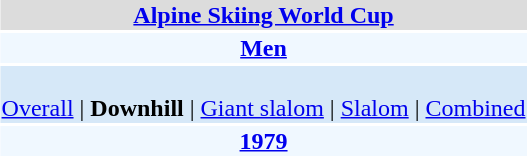<table align="right" class="toccolours" style="margin: 0 0 1em 1em;">
<tr>
<td colspan="2" align=center bgcolor=Gainsboro><strong><a href='#'>Alpine Skiing World Cup</a></strong></td>
</tr>
<tr>
<td colspan="2" align=center bgcolor=AliceBlue><strong><a href='#'>Men</a></strong></td>
</tr>
<tr>
<td colspan="2" align=center bgcolor=D6E8F8><br><a href='#'>Overall</a> | 
<strong>Downhill</strong> |
<a href='#'>Giant slalom</a> | 
<a href='#'>Slalom</a> | 
<a href='#'>Combined</a></td>
</tr>
<tr>
<td colspan="2" align=center bgcolor=AliceBlue><strong><a href='#'>1979</a></strong></td>
</tr>
</table>
